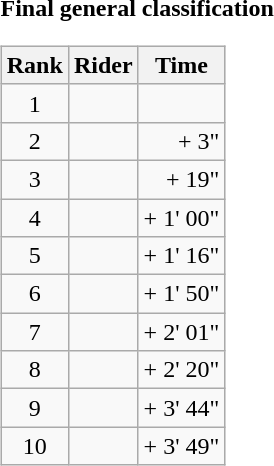<table>
<tr>
<td><strong>Final general classification</strong><br><table class="wikitable">
<tr>
<th scope="col">Rank</th>
<th scope="col">Rider</th>
<th scope="col">Time</th>
</tr>
<tr>
<td style="text-align:center;">1</td>
<td></td>
<td style="text-align:right;"></td>
</tr>
<tr>
<td style="text-align:center;">2</td>
<td></td>
<td style="text-align:right;">+ 3"</td>
</tr>
<tr>
<td style="text-align:center;">3</td>
<td></td>
<td style="text-align:right;">+ 19"</td>
</tr>
<tr>
<td style="text-align:center;">4</td>
<td></td>
<td style="text-align:right;">+ 1' 00"</td>
</tr>
<tr>
<td style="text-align:center;">5</td>
<td></td>
<td style="text-align:right;">+ 1' 16"</td>
</tr>
<tr>
<td style="text-align:center;">6</td>
<td></td>
<td style="text-align:right;">+ 1' 50"</td>
</tr>
<tr>
<td style="text-align:center;">7</td>
<td></td>
<td style="text-align:right;">+ 2' 01"</td>
</tr>
<tr>
<td style="text-align:center;">8</td>
<td></td>
<td style="text-align:right;">+ 2' 20"</td>
</tr>
<tr>
<td style="text-align:center;">9</td>
<td></td>
<td style="text-align:right;">+ 3' 44"</td>
</tr>
<tr>
<td style="text-align:center;">10</td>
<td></td>
<td style="text-align:right;">+ 3' 49"</td>
</tr>
</table>
</td>
</tr>
</table>
